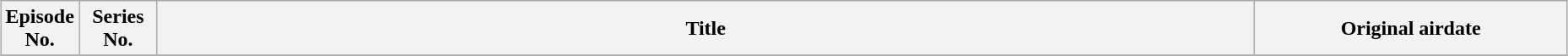<table class="wikitable" style="background:#FFF; margin:auto; width:98%">
<tr>
<th style="width:5%">Episode No.</th>
<th style="width:5%">Series No.</th>
<th style="width:70%">Title</th>
<th style="width:20%">Original airdate</th>
</tr>
<tr>
</tr>
</table>
